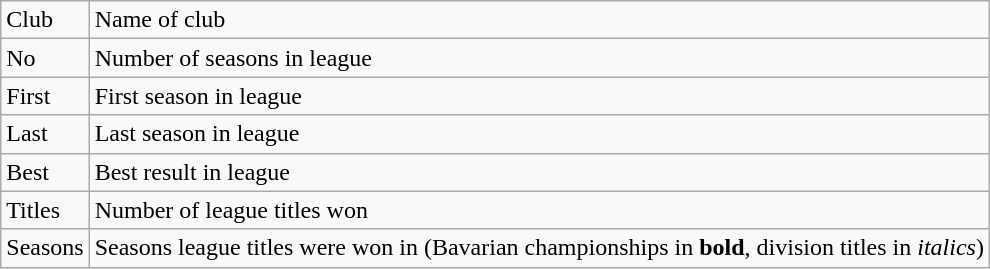<table class="wikitable sortable">
<tr>
<td>Club</td>
<td>Name of club</td>
</tr>
<tr>
<td>No</td>
<td>Number of seasons in league</td>
</tr>
<tr>
<td>First</td>
<td>First season in league</td>
</tr>
<tr>
<td>Last</td>
<td>Last season in league</td>
</tr>
<tr>
<td>Best</td>
<td>Best result in league</td>
</tr>
<tr>
<td>Titles</td>
<td>Number of league titles won</td>
</tr>
<tr>
<td>Seasons</td>
<td>Seasons league titles were won in (Bavarian championships in <strong>bold</strong>, division titles in <em>italics</em>)</td>
</tr>
</table>
